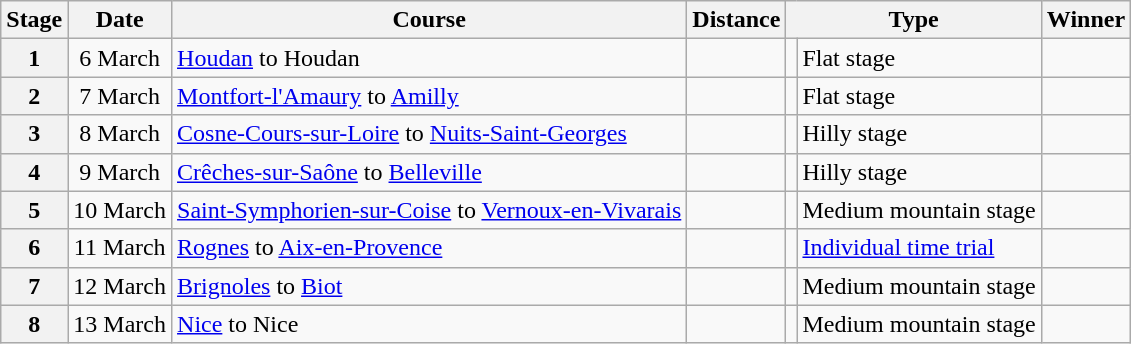<table class="wikitable">
<tr>
<th scope="col">Stage</th>
<th scope="col">Date</th>
<th scope="col">Course</th>
<th scope="col">Distance</th>
<th scope="col" colspan="2">Type</th>
<th scope=col>Winner</th>
</tr>
<tr>
<th scope="row" style="text-align:center;">1</th>
<td style="text-align:center;">6 March</td>
<td><a href='#'>Houdan</a> to Houdan</td>
<td style="text-align:center;"></td>
<td></td>
<td>Flat stage</td>
<td></td>
</tr>
<tr>
<th scope="row" style="text-align:center;">2</th>
<td style="text-align:center;">7 March</td>
<td><a href='#'>Montfort-l'Amaury</a> to <a href='#'>Amilly</a></td>
<td style="text-align:center;"></td>
<td></td>
<td>Flat stage</td>
<td></td>
</tr>
<tr>
<th scope="row" style="text-align:center;">3</th>
<td style="text-align:center;">8 March</td>
<td><a href='#'>Cosne-Cours-sur-Loire</a> to <a href='#'>Nuits-Saint-Georges</a></td>
<td style="text-align:center;"></td>
<td></td>
<td>Hilly stage</td>
<td></td>
</tr>
<tr>
<th scope="row" style="text-align:center;">4</th>
<td style="text-align:center;">9 March</td>
<td><a href='#'>Crêches-sur-Saône</a> to <a href='#'>Belleville</a></td>
<td style="text-align:center;"></td>
<td></td>
<td>Hilly stage</td>
<td></td>
</tr>
<tr>
<th scope="row" style="text-align:center;">5</th>
<td style="text-align:center;">10 March</td>
<td><a href='#'>Saint-Symphorien-sur-Coise</a> to <a href='#'>Vernoux-en-Vivarais</a></td>
<td style="text-align:center;"></td>
<td></td>
<td>Medium mountain stage</td>
<td></td>
</tr>
<tr>
<th scope="row" style="text-align:center;">6</th>
<td style="text-align:center;">11 March</td>
<td><a href='#'>Rognes</a> to <a href='#'>Aix-en-Provence</a></td>
<td style="text-align:center;"></td>
<td></td>
<td><a href='#'>Individual time trial</a></td>
<td></td>
</tr>
<tr>
<th scope="row" style="text-align:center;">7</th>
<td style="text-align:center;">12 March</td>
<td><a href='#'>Brignoles</a> to <a href='#'>Biot</a></td>
<td style="text-align:center;"></td>
<td></td>
<td>Medium mountain stage</td>
<td></td>
</tr>
<tr>
<th scope="row" style="text-align:center;">8</th>
<td style="text-align:center;">13 March</td>
<td><a href='#'>Nice</a> to Nice</td>
<td style="text-align:center;"></td>
<td></td>
<td>Medium mountain stage</td>
<td></td>
</tr>
</table>
